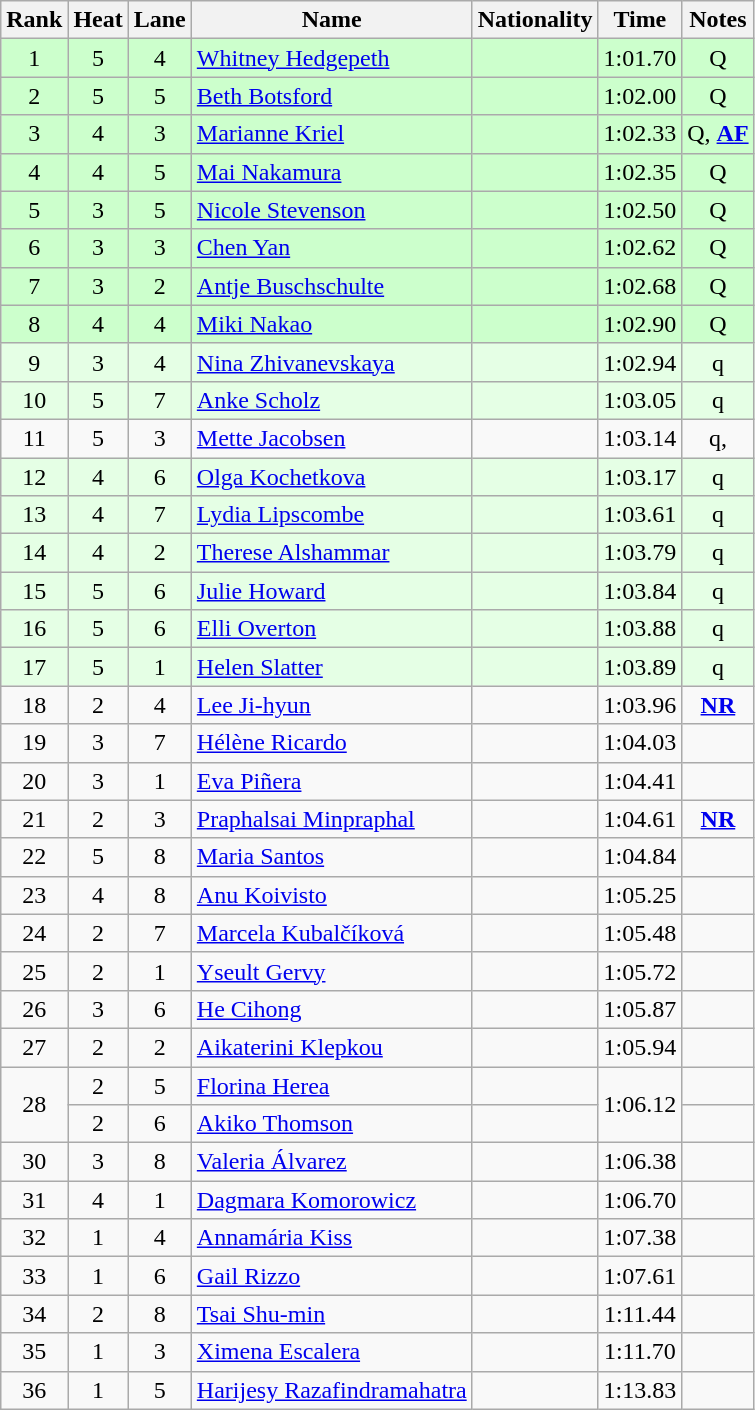<table class="wikitable sortable" style="text-align:center">
<tr>
<th>Rank</th>
<th>Heat</th>
<th>Lane</th>
<th>Name</th>
<th>Nationality</th>
<th>Time</th>
<th>Notes</th>
</tr>
<tr bgcolor=#cfc>
<td>1</td>
<td>5</td>
<td>4</td>
<td align=left><a href='#'>Whitney Hedgepeth</a></td>
<td align=left></td>
<td>1:01.70</td>
<td>Q</td>
</tr>
<tr bgcolor=#cfc>
<td>2</td>
<td>5</td>
<td>5</td>
<td align=left><a href='#'>Beth Botsford</a></td>
<td align=left></td>
<td>1:02.00</td>
<td>Q</td>
</tr>
<tr bgcolor=#cfc>
<td>3</td>
<td>4</td>
<td>3</td>
<td align=left><a href='#'>Marianne Kriel</a></td>
<td align=left></td>
<td>1:02.33</td>
<td>Q, <strong><a href='#'>AF</a></strong></td>
</tr>
<tr bgcolor=#cfc>
<td>4</td>
<td>4</td>
<td>5</td>
<td align=left><a href='#'>Mai Nakamura</a></td>
<td align=left></td>
<td>1:02.35</td>
<td>Q</td>
</tr>
<tr bgcolor=#cfc>
<td>5</td>
<td>3</td>
<td>5</td>
<td align=left><a href='#'>Nicole Stevenson</a></td>
<td align=left></td>
<td>1:02.50</td>
<td>Q</td>
</tr>
<tr bgcolor=#cfc>
<td>6</td>
<td>3</td>
<td>3</td>
<td align=left><a href='#'>Chen Yan</a></td>
<td align=left></td>
<td>1:02.62</td>
<td>Q</td>
</tr>
<tr bgcolor=#cfc>
<td>7</td>
<td>3</td>
<td>2</td>
<td align=left><a href='#'>Antje Buschschulte</a></td>
<td align=left></td>
<td>1:02.68</td>
<td>Q</td>
</tr>
<tr bgcolor=#cfc>
<td>8</td>
<td>4</td>
<td>4</td>
<td align=left><a href='#'>Miki Nakao</a></td>
<td align=left></td>
<td>1:02.90</td>
<td>Q</td>
</tr>
<tr bgcolor=e5ffe5>
<td>9</td>
<td>3</td>
<td>4</td>
<td align=left><a href='#'>Nina Zhivanevskaya</a></td>
<td align=left></td>
<td>1:02.94</td>
<td>q</td>
</tr>
<tr bgcolor=e5ffe5>
<td>10</td>
<td>5</td>
<td>7</td>
<td align=left><a href='#'>Anke Scholz</a></td>
<td align=left></td>
<td>1:03.05</td>
<td>q</td>
</tr>
<tr>
<td>11</td>
<td>5</td>
<td>3</td>
<td align=left><a href='#'>Mette Jacobsen</a></td>
<td align=left></td>
<td>1:03.14</td>
<td>q, </td>
</tr>
<tr bgcolor=e5ffe5>
<td>12</td>
<td>4</td>
<td>6</td>
<td align=left><a href='#'>Olga Kochetkova</a></td>
<td align=left></td>
<td>1:03.17</td>
<td>q</td>
</tr>
<tr bgcolor=e5ffe5>
<td>13</td>
<td>4</td>
<td>7</td>
<td align=left><a href='#'>Lydia Lipscombe</a></td>
<td align=left></td>
<td>1:03.61</td>
<td>q</td>
</tr>
<tr bgcolor=e5ffe5>
<td>14</td>
<td>4</td>
<td>2</td>
<td align=left><a href='#'>Therese Alshammar</a></td>
<td align=left></td>
<td>1:03.79</td>
<td>q</td>
</tr>
<tr bgcolor=e5ffe5>
<td>15</td>
<td>5</td>
<td>6</td>
<td align=left><a href='#'>Julie Howard</a></td>
<td align=left></td>
<td>1:03.84</td>
<td>q</td>
</tr>
<tr bgcolor=e5ffe5>
<td>16</td>
<td>5</td>
<td>6</td>
<td align=left><a href='#'>Elli Overton</a></td>
<td align=left></td>
<td>1:03.88</td>
<td>q</td>
</tr>
<tr bgcolor=e5ffe5>
<td>17</td>
<td>5</td>
<td>1</td>
<td align=left><a href='#'>Helen Slatter</a></td>
<td align=left></td>
<td>1:03.89</td>
<td>q</td>
</tr>
<tr>
<td>18</td>
<td>2</td>
<td>4</td>
<td align=left><a href='#'>Lee Ji-hyun</a></td>
<td align=left></td>
<td>1:03.96</td>
<td><strong><a href='#'>NR</a></strong></td>
</tr>
<tr>
<td>19</td>
<td>3</td>
<td>7</td>
<td align=left><a href='#'>Hélène Ricardo</a></td>
<td align=left></td>
<td>1:04.03</td>
<td></td>
</tr>
<tr>
<td>20</td>
<td>3</td>
<td>1</td>
<td align=left><a href='#'>Eva Piñera</a></td>
<td align=left></td>
<td>1:04.41</td>
<td></td>
</tr>
<tr>
<td>21</td>
<td>2</td>
<td>3</td>
<td align=left><a href='#'>Praphalsai Minpraphal</a></td>
<td align=left></td>
<td>1:04.61</td>
<td><strong><a href='#'>NR</a></strong></td>
</tr>
<tr>
<td>22</td>
<td>5</td>
<td>8</td>
<td align=left><a href='#'>Maria Santos</a></td>
<td align=left></td>
<td>1:04.84</td>
<td></td>
</tr>
<tr>
<td>23</td>
<td>4</td>
<td>8</td>
<td align=left><a href='#'>Anu Koivisto</a></td>
<td align=left></td>
<td>1:05.25</td>
<td></td>
</tr>
<tr>
<td>24</td>
<td>2</td>
<td>7</td>
<td align=left><a href='#'>Marcela Kubalčíková</a></td>
<td align=left></td>
<td>1:05.48</td>
<td></td>
</tr>
<tr>
<td>25</td>
<td>2</td>
<td>1</td>
<td align=left><a href='#'>Yseult Gervy</a></td>
<td align=left></td>
<td>1:05.72</td>
<td></td>
</tr>
<tr>
<td>26</td>
<td>3</td>
<td>6</td>
<td align=left><a href='#'>He Cihong</a></td>
<td align=left></td>
<td>1:05.87</td>
<td></td>
</tr>
<tr>
<td>27</td>
<td>2</td>
<td>2</td>
<td align=left><a href='#'>Aikaterini Klepkou</a></td>
<td align=left></td>
<td>1:05.94</td>
<td></td>
</tr>
<tr>
<td rowspan=2>28</td>
<td>2</td>
<td>5</td>
<td align=left><a href='#'>Florina Herea</a></td>
<td align=left></td>
<td rowspan=2>1:06.12</td>
<td></td>
</tr>
<tr>
<td>2</td>
<td>6</td>
<td align=left><a href='#'>Akiko Thomson</a></td>
<td align=left></td>
<td></td>
</tr>
<tr>
<td>30</td>
<td>3</td>
<td>8</td>
<td align=left><a href='#'>Valeria Álvarez</a></td>
<td align=left></td>
<td>1:06.38</td>
<td></td>
</tr>
<tr>
<td>31</td>
<td>4</td>
<td>1</td>
<td align=left><a href='#'>Dagmara Komorowicz</a></td>
<td align=left></td>
<td>1:06.70</td>
<td></td>
</tr>
<tr>
<td>32</td>
<td>1</td>
<td>4</td>
<td align=left><a href='#'>Annamária Kiss</a></td>
<td align=left></td>
<td>1:07.38</td>
<td></td>
</tr>
<tr>
<td>33</td>
<td>1</td>
<td>6</td>
<td align=left><a href='#'>Gail Rizzo</a></td>
<td align=left></td>
<td>1:07.61</td>
<td></td>
</tr>
<tr>
<td>34</td>
<td>2</td>
<td>8</td>
<td align=left><a href='#'>Tsai Shu-min</a></td>
<td align=left></td>
<td>1:11.44</td>
<td></td>
</tr>
<tr>
<td>35</td>
<td>1</td>
<td>3</td>
<td align=left><a href='#'>Ximena Escalera</a></td>
<td align=left></td>
<td>1:11.70</td>
<td></td>
</tr>
<tr>
<td>36</td>
<td>1</td>
<td>5</td>
<td align=left><a href='#'>Harijesy Razafindramahatra</a></td>
<td align=left></td>
<td>1:13.83</td>
<td></td>
</tr>
</table>
